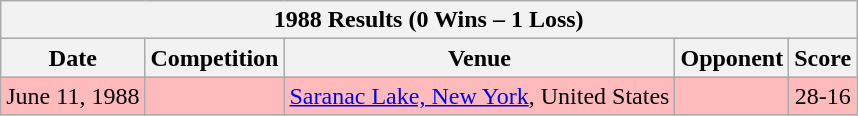<table class="wikitable sortable">
<tr>
<th colspan="5"><strong>1988 Results (0 Wins – 1 Loss)</strong></th>
</tr>
<tr>
<th>Date</th>
<th>Competition</th>
<th>Venue</th>
<th>Opponent</th>
<th>Score</th>
</tr>
<tr style="background:#fbb;">
<td align=center>June 11, 1988</td>
<td align=center></td>
<td align=center><a href='#'>Saranac Lake, New York</a>, United States</td>
<td></td>
<td align=center>28-16</td>
</tr>
</table>
